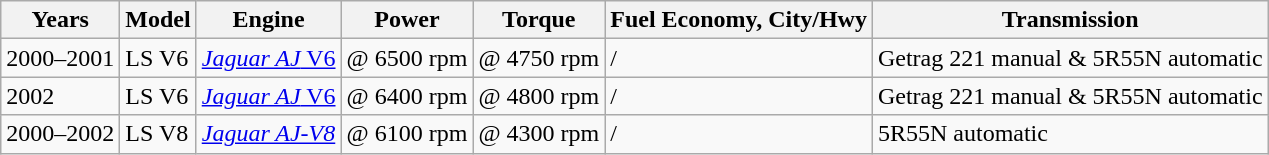<table class=wikitable>
<tr>
<th>Years</th>
<th>Model</th>
<th>Engine</th>
<th>Power</th>
<th>Torque</th>
<th>Fuel Economy, City/Hwy</th>
<th>Transmission</th>
</tr>
<tr>
<td>2000–2001</td>
<td>LS V6</td>
<td> <a href='#'><em>Jaguar AJ</em> V6</a></td>
<td> @ 6500 rpm</td>
<td> @ 4750 rpm</td>
<td> / </td>
<td>Getrag 221 manual & 5R55N automatic</td>
</tr>
<tr>
<td>2002</td>
<td>LS V6</td>
<td> <a href='#'><em>Jaguar AJ</em> V6</a></td>
<td> @ 6400 rpm</td>
<td> @ 4800 rpm</td>
<td> / </td>
<td>Getrag 221 manual & 5R55N automatic</td>
</tr>
<tr>
<td>2000–2002</td>
<td>LS V8</td>
<td> <a href='#'><em>Jaguar AJ-V8</em></a></td>
<td> @ 6100 rpm</td>
<td> @ 4300 rpm</td>
<td> / </td>
<td>5R55N automatic</td>
</tr>
</table>
